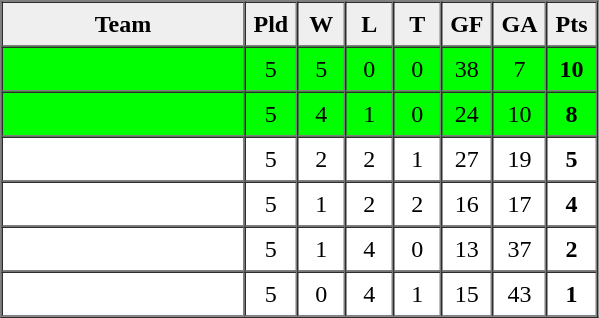<table border=1 cellpadding=5 cellspacing=0>
<tr>
<th bgcolor="#efefef" width="150">Team</th>
<th bgcolor="#efefef" width="20">Pld</th>
<th bgcolor="#efefef" width="20">W</th>
<th bgcolor="#efefef" width="20">L</th>
<th bgcolor="#efefef" width="20">T</th>
<th bgcolor="#efefef" width="20">GF</th>
<th bgcolor="#efefef" width="20">GA</th>
<th bgcolor="#efefef" width="20">Pts</th>
</tr>
<tr align=center bgcolor="lime">
<td align=left></td>
<td>5</td>
<td>5</td>
<td>0</td>
<td>0</td>
<td>38</td>
<td>7</td>
<td><strong>10</strong></td>
</tr>
<tr align=center bgcolor="lime">
<td align=left></td>
<td>5</td>
<td>4</td>
<td>1</td>
<td>0</td>
<td>24</td>
<td>10</td>
<td><strong>8</strong></td>
</tr>
<tr align=center>
<td align=left></td>
<td>5</td>
<td>2</td>
<td>2</td>
<td>1</td>
<td>27</td>
<td>19</td>
<td><strong>5</strong></td>
</tr>
<tr align=center>
<td align=left></td>
<td>5</td>
<td>1</td>
<td>2</td>
<td>2</td>
<td>16</td>
<td>17</td>
<td><strong>4</strong></td>
</tr>
<tr align=center>
<td align=left></td>
<td>5</td>
<td>1</td>
<td>4</td>
<td>0</td>
<td>13</td>
<td>37</td>
<td><strong>2</strong></td>
</tr>
<tr align=center>
<td align=left></td>
<td>5</td>
<td>0</td>
<td>4</td>
<td>1</td>
<td>15</td>
<td>43</td>
<td><strong>1</strong></td>
</tr>
</table>
